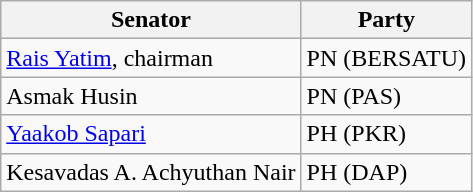<table class="wikitable">
<tr>
<th>Senator</th>
<th>Party</th>
</tr>
<tr>
<td><a href='#'>Rais Yatim</a>, chairman</td>
<td>PN (BERSATU)</td>
</tr>
<tr>
<td>Asmak Husin</td>
<td>PN (PAS)</td>
</tr>
<tr>
<td><a href='#'>Yaakob Sapari</a></td>
<td>PH (PKR)</td>
</tr>
<tr>
<td>Kesavadas A. Achyuthan Nair</td>
<td>PH (DAP)</td>
</tr>
</table>
